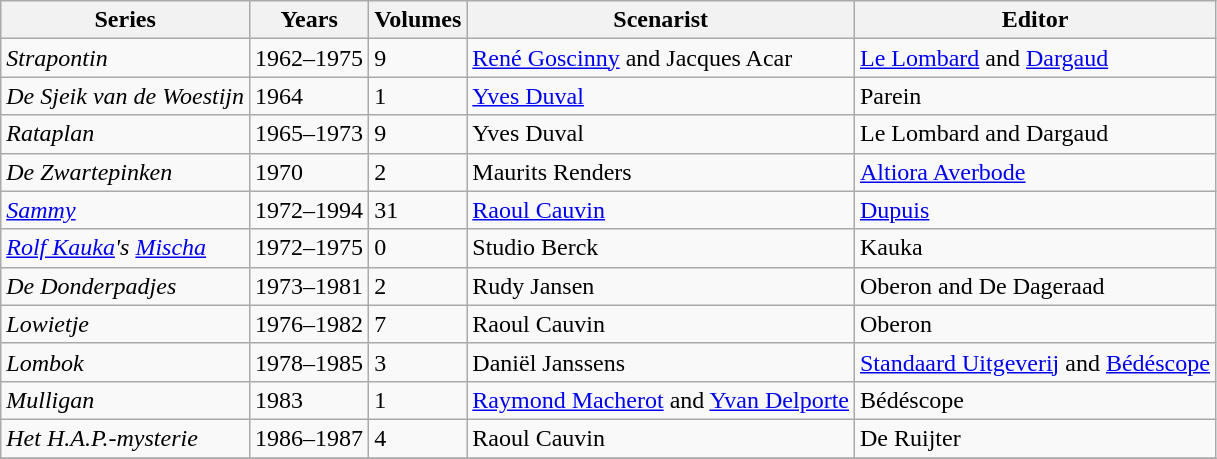<table class="wikitable" id="noveltable" border="1">
<tr>
<th>Series</th>
<th>Years</th>
<th>Volumes</th>
<th>Scenarist</th>
<th>Editor</th>
</tr>
<tr align="left">
<td><em>Strapontin</em></td>
<td>1962–1975</td>
<td>9</td>
<td><a href='#'>René Goscinny</a> and Jacques Acar</td>
<td><a href='#'>Le Lombard</a> and <a href='#'>Dargaud</a></td>
</tr>
<tr>
<td><em>De Sjeik van de Woestijn</em></td>
<td>1964</td>
<td>1</td>
<td><a href='#'>Yves Duval</a></td>
<td>Parein</td>
</tr>
<tr>
<td><em>Rataplan</em></td>
<td>1965–1973</td>
<td>9</td>
<td>Yves Duval</td>
<td>Le Lombard and Dargaud</td>
</tr>
<tr>
<td><em>De Zwartepinken</em></td>
<td>1970</td>
<td>2</td>
<td>Maurits Renders</td>
<td><a href='#'>Altiora Averbode</a></td>
</tr>
<tr>
<td><em><a href='#'>Sammy</a></em></td>
<td>1972–1994</td>
<td>31</td>
<td><a href='#'>Raoul Cauvin</a></td>
<td><a href='#'>Dupuis</a></td>
</tr>
<tr>
<td><em><a href='#'>Rolf Kauka</a>'s <a href='#'>Mischa</a></em></td>
<td>1972–1975</td>
<td>0</td>
<td>Studio Berck</td>
<td>Kauka</td>
</tr>
<tr>
<td><em>De Donderpadjes</em></td>
<td>1973–1981</td>
<td>2</td>
<td>Rudy Jansen</td>
<td>Oberon and De Dageraad</td>
</tr>
<tr>
<td><em>Lowietje</em></td>
<td>1976–1982</td>
<td>7</td>
<td>Raoul Cauvin</td>
<td>Oberon</td>
</tr>
<tr>
<td><em>Lombok</em></td>
<td>1978–1985</td>
<td>3</td>
<td>Daniël Janssens</td>
<td><a href='#'>Standaard Uitgeverij</a> and <a href='#'>Bédéscope</a></td>
</tr>
<tr>
<td><em>Mulligan</em></td>
<td>1983</td>
<td>1</td>
<td><a href='#'>Raymond Macherot</a> and <a href='#'>Yvan Delporte</a></td>
<td>Bédéscope</td>
</tr>
<tr>
<td><em>Het H.A.P.-mysterie</em></td>
<td>1986–1987</td>
<td>4</td>
<td>Raoul Cauvin</td>
<td>De Ruijter</td>
</tr>
<tr>
</tr>
</table>
